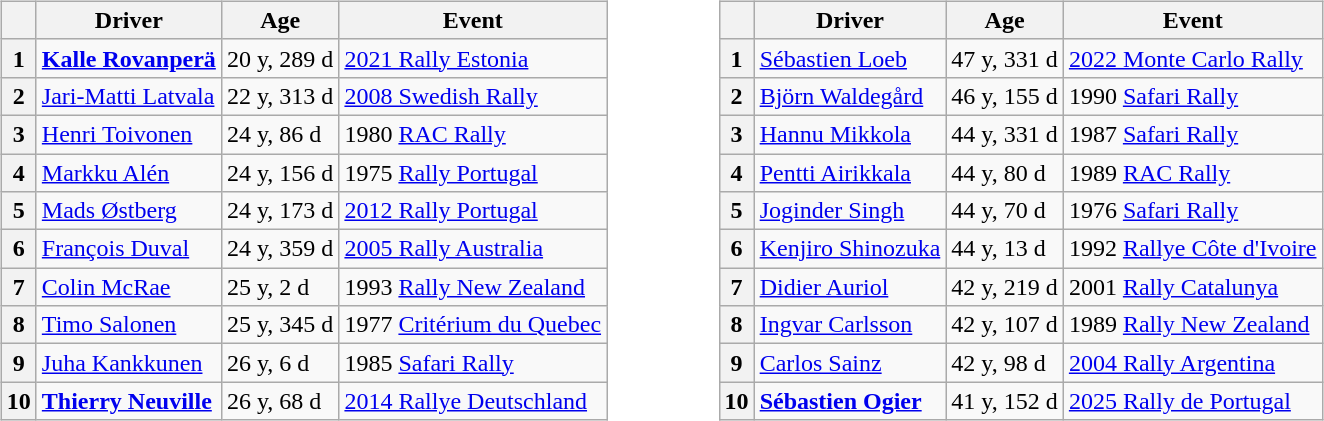<table>
<tr>
<td valign="top"><br><table class="wikitable">
<tr>
<th></th>
<th>Driver</th>
<th>Age</th>
<th>Event</th>
</tr>
<tr>
<th>1</th>
<td> <strong><a href='#'>Kalle Rovanperä</a></strong></td>
<td>20 y, 289 d</td>
<td><a href='#'>2021 Rally Estonia</a></td>
</tr>
<tr>
<th>2</th>
<td> <a href='#'>Jari-Matti Latvala</a></td>
<td>22 y, 313 d</td>
<td><a href='#'>2008 Swedish Rally</a></td>
</tr>
<tr>
<th>3</th>
<td> <a href='#'>Henri Toivonen</a></td>
<td>24 y, 86 d</td>
<td>1980 <a href='#'>RAC Rally</a></td>
</tr>
<tr>
<th>4</th>
<td> <a href='#'>Markku Alén</a></td>
<td>24 y, 156 d</td>
<td>1975 <a href='#'>Rally Portugal</a></td>
</tr>
<tr>
<th>5</th>
<td> <a href='#'>Mads Østberg</a></td>
<td>24 y, 173 d</td>
<td><a href='#'>2012 Rally Portugal</a></td>
</tr>
<tr>
<th>6</th>
<td> <a href='#'>François Duval</a></td>
<td>24 y, 359 d</td>
<td><a href='#'>2005 Rally Australia</a></td>
</tr>
<tr>
<th>7</th>
<td> <a href='#'>Colin McRae</a></td>
<td>25 y, 2 d</td>
<td>1993 <a href='#'>Rally New Zealand</a></td>
</tr>
<tr>
<th>8</th>
<td> <a href='#'>Timo Salonen</a></td>
<td>25 y, 345 d</td>
<td>1977 <a href='#'>Critérium du Quebec</a></td>
</tr>
<tr>
<th>9</th>
<td> <a href='#'>Juha Kankkunen</a></td>
<td>26 y, 6 d</td>
<td>1985 <a href='#'>Safari Rally</a></td>
</tr>
<tr>
<th>10</th>
<td> <strong><a href='#'>Thierry Neuville</a></strong></td>
<td>26 y, 68 d</td>
<td><a href='#'>2014 Rallye Deutschland</a></td>
</tr>
</table>
</td>
<td width="50"> </td>
<td valign="top"><br><table class="wikitable">
<tr>
<th></th>
<th>Driver</th>
<th>Age</th>
<th>Event</th>
</tr>
<tr>
<th>1</th>
<td> <a href='#'>Sébastien Loeb</a></td>
<td>47 y, 331 d</td>
<td><a href='#'>2022 Monte Carlo Rally</a></td>
</tr>
<tr>
<th>2</th>
<td> <a href='#'>Björn Waldegård</a></td>
<td>46 y, 155 d</td>
<td>1990 <a href='#'>Safari Rally</a></td>
</tr>
<tr>
<th>3</th>
<td> <a href='#'>Hannu Mikkola</a></td>
<td>44 y, 331 d</td>
<td>1987 <a href='#'>Safari Rally</a></td>
</tr>
<tr>
<th>4</th>
<td> <a href='#'>Pentti Airikkala</a></td>
<td>44 y, 80 d</td>
<td>1989 <a href='#'>RAC Rally</a></td>
</tr>
<tr>
<th>5</th>
<td> <a href='#'>Joginder Singh</a></td>
<td>44 y, 70 d</td>
<td>1976 <a href='#'>Safari Rally</a></td>
</tr>
<tr>
<th>6</th>
<td> <a href='#'>Kenjiro Shinozuka</a></td>
<td>44 y, 13 d</td>
<td>1992 <a href='#'>Rallye Côte d'Ivoire</a></td>
</tr>
<tr>
<th>7</th>
<td> <a href='#'>Didier Auriol</a></td>
<td>42 y, 219 d</td>
<td>2001 <a href='#'>Rally Catalunya</a></td>
</tr>
<tr>
<th>8</th>
<td> <a href='#'>Ingvar Carlsson</a></td>
<td>42 y, 107 d</td>
<td>1989 <a href='#'>Rally New Zealand</a></td>
</tr>
<tr>
<th>9</th>
<td> <a href='#'>Carlos Sainz</a></td>
<td>42 y, 98 d</td>
<td><a href='#'>2004 Rally Argentina</a></td>
</tr>
<tr>
<th>10</th>
<td> <strong><a href='#'>Sébastien Ogier</a></strong></td>
<td>41 y, 152 d</td>
<td><a href='#'>2025 Rally de Portugal</a></td>
</tr>
</table>
</td>
</tr>
</table>
